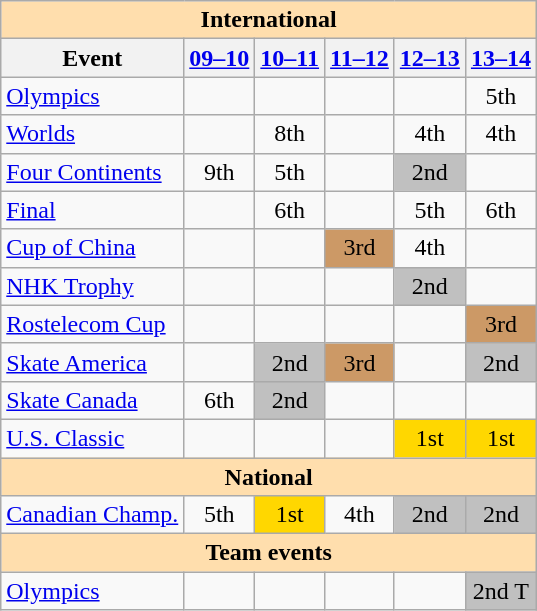<table class="wikitable" style="text-align:center">
<tr>
<th style="background-color: #ffdead; " colspan=6 align=center>International</th>
</tr>
<tr>
<th>Event</th>
<th><a href='#'>09–10</a></th>
<th><a href='#'>10–11</a></th>
<th><a href='#'>11–12</a></th>
<th><a href='#'>12–13</a></th>
<th><a href='#'>13–14</a></th>
</tr>
<tr>
<td align=left><a href='#'>Olympics</a></td>
<td></td>
<td></td>
<td></td>
<td></td>
<td>5th</td>
</tr>
<tr>
<td align=left><a href='#'>Worlds</a></td>
<td></td>
<td>8th</td>
<td></td>
<td>4th</td>
<td>4th</td>
</tr>
<tr>
<td align=left><a href='#'>Four Continents</a></td>
<td>9th</td>
<td>5th</td>
<td></td>
<td bgcolor=silver>2nd</td>
<td></td>
</tr>
<tr>
<td align=left> <a href='#'>Final</a></td>
<td></td>
<td>6th</td>
<td></td>
<td>5th</td>
<td>6th</td>
</tr>
<tr>
<td align=left> <a href='#'>Cup of China</a></td>
<td></td>
<td></td>
<td bgcolor=cc9966>3rd</td>
<td>4th</td>
<td></td>
</tr>
<tr>
<td align=left> <a href='#'>NHK Trophy</a></td>
<td></td>
<td></td>
<td></td>
<td bgcolor=silver>2nd</td>
<td></td>
</tr>
<tr>
<td align=left> <a href='#'>Rostelecom Cup</a></td>
<td></td>
<td></td>
<td></td>
<td></td>
<td bgcolor=cc9966>3rd</td>
</tr>
<tr>
<td align=left> <a href='#'>Skate America</a></td>
<td></td>
<td bgcolor=silver>2nd</td>
<td bgcolor=cc9966>3rd</td>
<td></td>
<td bgcolor=silver>2nd</td>
</tr>
<tr>
<td align=left> <a href='#'>Skate Canada</a></td>
<td>6th</td>
<td bgcolor=silver>2nd</td>
<td></td>
<td></td>
<td></td>
</tr>
<tr>
<td align=left><a href='#'>U.S. Classic</a></td>
<td></td>
<td></td>
<td></td>
<td bgcolor=gold>1st</td>
<td bgcolor=gold>1st</td>
</tr>
<tr>
<th style="background-color: #ffdead; " colspan=6 align=center>National</th>
</tr>
<tr>
<td align=left><a href='#'>Canadian Champ.</a></td>
<td>5th</td>
<td bgcolor=gold>1st</td>
<td>4th</td>
<td bgcolor=silver>2nd</td>
<td bgcolor=silver>2nd</td>
</tr>
<tr>
<th style="background-color: #ffdead; " colspan=6 align=center>Team events</th>
</tr>
<tr>
<td align=left><a href='#'>Olympics</a></td>
<td></td>
<td></td>
<td></td>
<td></td>
<td bgcolor=silver>2nd T</td>
</tr>
</table>
